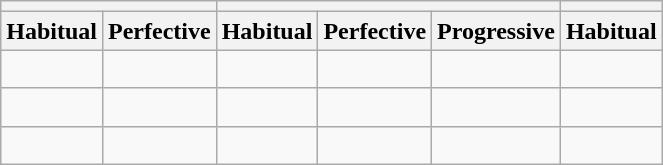<table class="wikitable">
<tr>
<th colspan="2"></th>
<th colspan="3"></th>
<th></th>
</tr>
<tr>
<th>Habitual</th>
<th>Perfective</th>
<th>Habitual</th>
<th>Perfective</th>
<th>Progressive</th>
<th>Habitual</th>
</tr>
<tr>
<td> <br> </td>
<td> <br> </td>
<td> <br> </td>
<td> <br> </td>
<td> <br> </td>
<td> <br> </td>
</tr>
<tr>
<td> <br> </td>
<td> <br> </td>
<td> <br> </td>
<td> <br> </td>
<td> <br> </td>
<td> <br> </td>
</tr>
<tr>
<td> <br> </td>
<td> <br> </td>
<td> <br> </td>
<td> <br> </td>
<td> <br> </td>
<td> <br> </td>
</tr>
</table>
